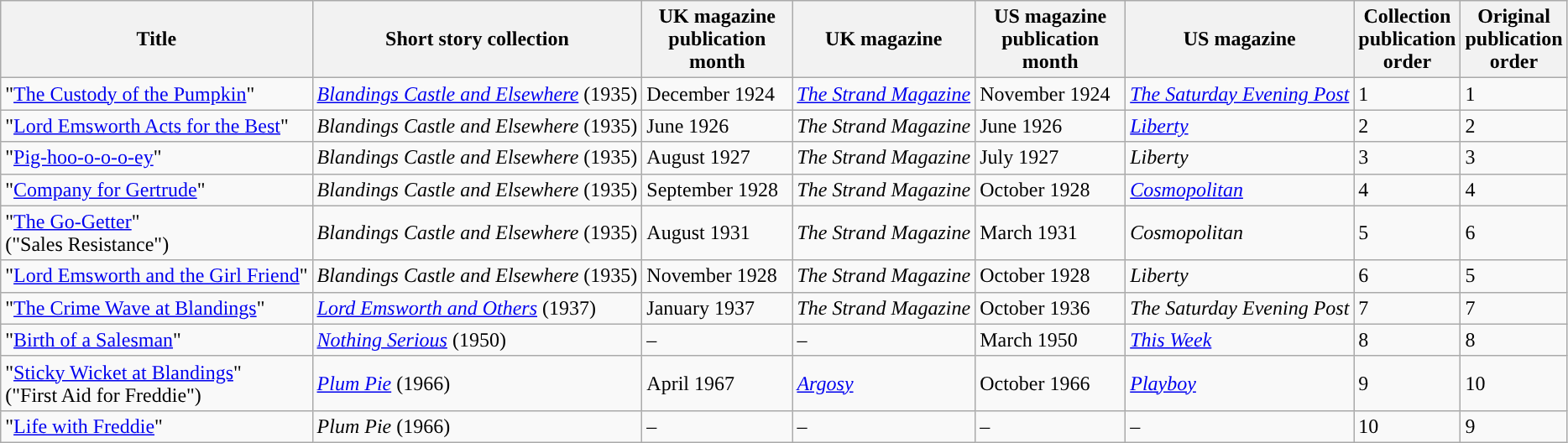<table class="wikitable sortable">
<tr>
<th>Title</th>
<th>Short story collection</th>
<th style="width: 7em;">UK magazine publication month</th>
<th>UK magazine</th>
<th style="width: 7em;">US magazine publication month</th>
<th>US magazine</th>
<th style="width: 1em;">Collection publication order</th>
<th style="width: 1em;">Original publication order</th>
</tr>
<tr>
<td>"<a href='#'>The Custody of the Pumpkin</a>"</td>
<td data-sort-value="1935"><em><a href='#'>Blandings Castle and Elsewhere</a></em> (1935)</td>
<td data-sort-value="1924-12">December 1924</td>
<td data-sort-value="Strand"><em><a href='#'>The Strand Magazine</a></em></td>
<td data-sort-value="1924-11">November 1924</td>
<td data-sort-value="Saturday"><em><a href='#'>The Saturday Evening Post</a></em></td>
<td>1</td>
<td>1</td>
</tr>
<tr>
<td>"<a href='#'>Lord Emsworth Acts for the Best</a>"</td>
<td data-sort-value="1935"><em>Blandings Castle and Elsewhere</em> (1935)</td>
<td data-sort-value="1926-06">June 1926</td>
<td data-sort-value="Strand"><em>The Strand Magazine</em></td>
<td data-sort-value="1926-06">June 1926</td>
<td><em><a href='#'>Liberty</a></em></td>
<td>2</td>
<td>2</td>
</tr>
<tr>
<td>"<a href='#'>Pig-hoo-o-o-o-ey</a>"</td>
<td data-sort-value="1935"><em>Blandings Castle and Elsewhere</em> (1935)</td>
<td data-sort-value="1927-08">August 1927</td>
<td data-sort-value="Strand"><em>The Strand Magazine</em></td>
<td data-sort-value="1927-07">July 1927</td>
<td><em>Liberty</em></td>
<td>3</td>
<td>3</td>
</tr>
<tr>
<td>"<a href='#'>Company for Gertrude</a>"</td>
<td data-sort-value="1935"><em>Blandings Castle and Elsewhere</em> (1935)</td>
<td data-sort-value="1928-09">September 1928</td>
<td data-sort-value="Strand"><em>The Strand Magazine</em></td>
<td data-sort-value="1928-10">October 1928</td>
<td><em><a href='#'>Cosmopolitan</a></em></td>
<td>4</td>
<td>4</td>
</tr>
<tr>
<td>"<a href='#'>The Go-Getter</a>"<br>("Sales Resistance")</td>
<td data-sort-value="1935"><em>Blandings Castle and Elsewhere</em> (1935)</td>
<td data-sort-value="1931-08">August 1931</td>
<td data-sort-value="Strand"><em>The Strand Magazine</em></td>
<td data-sort-value="1931-03">March 1931</td>
<td><em>Cosmopolitan</em></td>
<td>5</td>
<td>6</td>
</tr>
<tr>
<td>"<a href='#'>Lord Emsworth and the Girl Friend</a>"</td>
<td data-sort-value="1935"><em>Blandings Castle and Elsewhere</em> (1935)</td>
<td data-sort-value="1928-11">November 1928</td>
<td data-sort-value="Strand"><em>The Strand Magazine</em></td>
<td data-sort-value="1928-10">October 1928</td>
<td><em>Liberty</em></td>
<td>6</td>
<td>5</td>
</tr>
<tr>
<td>"<a href='#'>The Crime Wave at Blandings</a>"</td>
<td data-sort-value="1937"><em><a href='#'>Lord Emsworth and Others</a></em> (1937)</td>
<td data-sort-value="1937-01">January 1937</td>
<td data-sort-value="Strand"><em>The Strand Magazine</em></td>
<td data-sort-value="1936-10">October 1936</td>
<td data-sort-value="Saturday"><em>The Saturday Evening Post</em></td>
<td>7</td>
<td>7</td>
</tr>
<tr>
<td>"<a href='#'>Birth of a Salesman</a>"</td>
<td data-sort-value="1950"><em><a href='#'>Nothing Serious</a></em> (1950)</td>
<td data-sort-value="9999">–</td>
<td data-sort-value="zz">–</td>
<td data-sort-value="1950-03">March 1950</td>
<td><em><a href='#'>This Week</a></em></td>
<td>8</td>
<td>8</td>
</tr>
<tr>
<td>"<a href='#'>Sticky Wicket at Blandings</a>"<br>("First Aid for Freddie")</td>
<td data-sort-value="1966"><em><a href='#'>Plum Pie</a></em> (1966)</td>
<td data-sort-value="1967-04">April 1967</td>
<td><em><a href='#'>Argosy</a></em></td>
<td data-sort-value="1966-10">October 1966</td>
<td><em><a href='#'>Playboy</a></em></td>
<td>9</td>
<td>10</td>
</tr>
<tr>
<td>"<a href='#'>Life with Freddie</a>"</td>
<td data-sort-value="1966"><em>Plum Pie</em> (1966)</td>
<td data-sort-value="9999">–</td>
<td data-sort-value="zz">–</td>
<td data-sort-value="9999">–</td>
<td data-sort-value="zz">–</td>
<td>10</td>
<td>9</td>
</tr>
</table>
